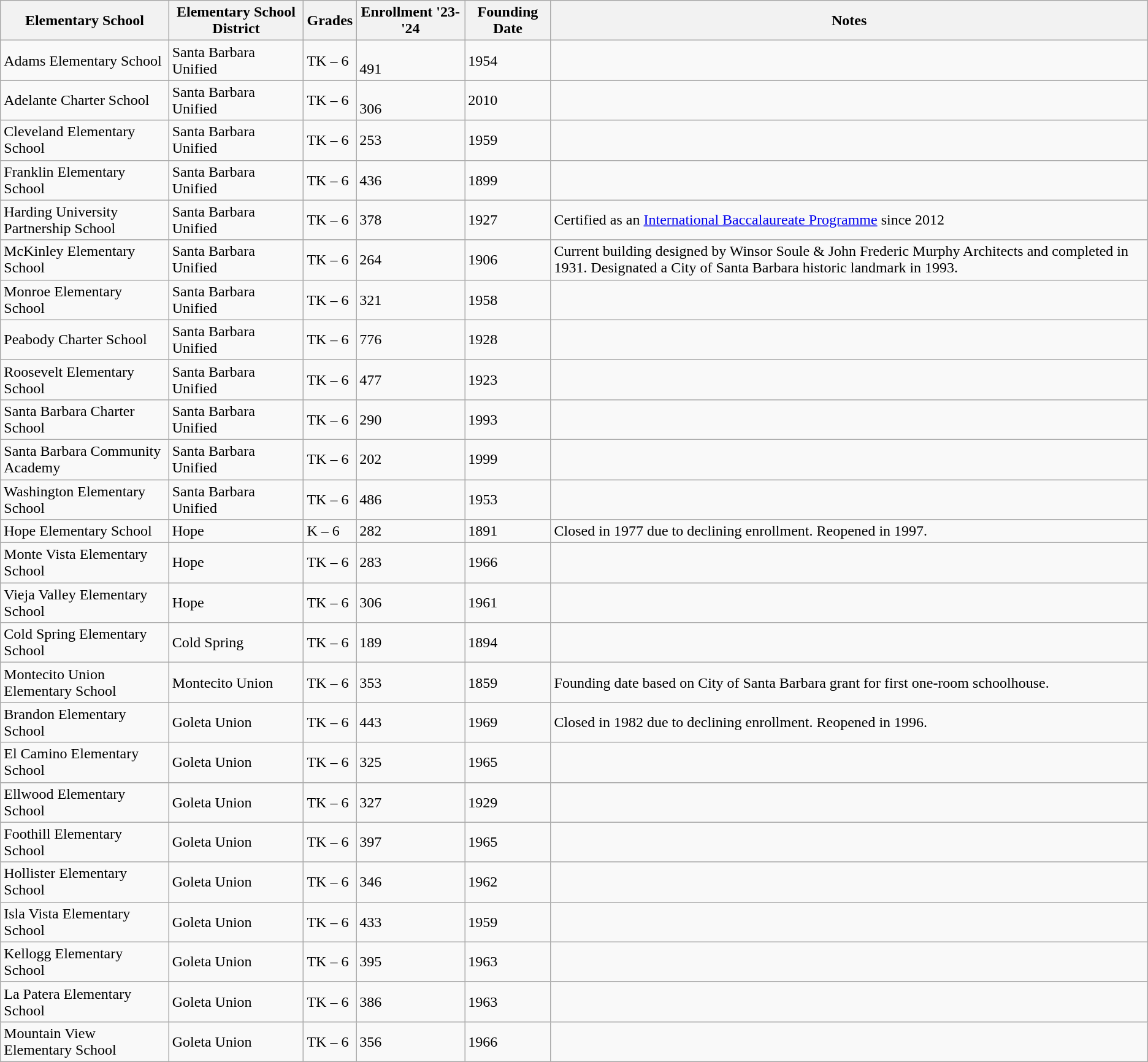<table class="wikitable sortable">
<tr>
<th>Elementary  School</th>
<th>Elementary School District</th>
<th>Grades</th>
<th>Enrollment '23-'24</th>
<th>Founding Date</th>
<th>Notes</th>
</tr>
<tr>
<td>Adams Elementary School</td>
<td>Santa Barbara Unified</td>
<td>TK – 6</td>
<td>                             491</td>
<td>1954</td>
<td></td>
</tr>
<tr>
<td>Adelante Charter School</td>
<td>Santa Barbara Unified</td>
<td>TK – 6</td>
<td>                             306</td>
<td>2010</td>
<td></td>
</tr>
<tr>
<td>Cleveland Elementary School</td>
<td>Santa Barbara Unified</td>
<td>TK – 6</td>
<td>253</td>
<td>1959</td>
<td></td>
</tr>
<tr>
<td>Franklin Elementary School</td>
<td>Santa Barbara Unified</td>
<td>TK – 6</td>
<td>436</td>
<td>1899</td>
<td></td>
</tr>
<tr>
<td>Harding University Partnership School</td>
<td>Santa Barbara Unified</td>
<td>TK – 6</td>
<td>378</td>
<td>1927</td>
<td>Certified as an <a href='#'>International Baccalaureate Programme</a> since 2012</td>
</tr>
<tr>
<td>McKinley Elementary School</td>
<td>Santa Barbara Unified</td>
<td>TK – 6</td>
<td>264</td>
<td>1906</td>
<td>Current building designed by Winsor Soule & John Frederic Murphy Architects and completed in 1931. Designated a City of Santa Barbara historic landmark in 1993.</td>
</tr>
<tr>
<td>Monroe Elementary School</td>
<td>Santa Barbara Unified</td>
<td>TK – 6</td>
<td>321</td>
<td>1958</td>
<td></td>
</tr>
<tr>
<td>Peabody Charter School</td>
<td>Santa Barbara Unified</td>
<td>TK – 6</td>
<td>776</td>
<td>1928</td>
<td></td>
</tr>
<tr>
<td>Roosevelt Elementary School</td>
<td>Santa Barbara Unified</td>
<td>TK – 6</td>
<td>477</td>
<td>1923</td>
<td></td>
</tr>
<tr>
<td>Santa Barbara Charter School</td>
<td>Santa Barbara Unified</td>
<td>TK – 6</td>
<td>290</td>
<td>1993</td>
<td></td>
</tr>
<tr>
<td>Santa Barbara Community Academy</td>
<td>Santa Barbara Unified</td>
<td>TK – 6</td>
<td>202</td>
<td>1999</td>
<td></td>
</tr>
<tr>
<td>Washington Elementary School</td>
<td>Santa Barbara Unified</td>
<td>TK – 6</td>
<td>486</td>
<td>1953</td>
<td></td>
</tr>
<tr>
<td>Hope Elementary School</td>
<td>Hope</td>
<td>K – 6</td>
<td>282</td>
<td>1891</td>
<td>Closed in 1977 due to declining enrollment. Reopened in 1997.</td>
</tr>
<tr>
<td>Monte Vista Elementary School</td>
<td>Hope</td>
<td>TK – 6</td>
<td>283</td>
<td>1966</td>
<td></td>
</tr>
<tr>
<td>Vieja Valley Elementary School</td>
<td>Hope</td>
<td>TK – 6</td>
<td>306</td>
<td>1961</td>
<td></td>
</tr>
<tr>
<td>Cold Spring Elementary School</td>
<td>Cold Spring</td>
<td>TK – 6</td>
<td>189</td>
<td>1894</td>
<td></td>
</tr>
<tr>
<td>Montecito Union Elementary School</td>
<td>Montecito Union</td>
<td>TK – 6</td>
<td>353</td>
<td>1859</td>
<td>Founding date based on City of Santa Barbara grant for first one-room schoolhouse.</td>
</tr>
<tr>
<td>Brandon Elementary School</td>
<td>Goleta Union</td>
<td>TK – 6</td>
<td>443</td>
<td>1969</td>
<td>Closed in 1982 due to declining enrollment. Reopened in 1996.</td>
</tr>
<tr>
<td>El Camino Elementary School</td>
<td>Goleta Union</td>
<td>TK – 6</td>
<td>325</td>
<td>1965</td>
<td></td>
</tr>
<tr>
<td>Ellwood Elementary School</td>
<td>Goleta Union</td>
<td>TK – 6</td>
<td>327</td>
<td>1929</td>
<td></td>
</tr>
<tr>
<td>Foothill Elementary School</td>
<td>Goleta Union</td>
<td>TK – 6</td>
<td>397</td>
<td>1965</td>
<td></td>
</tr>
<tr>
<td>Hollister Elementary School</td>
<td>Goleta Union</td>
<td>TK – 6</td>
<td>346</td>
<td>1962</td>
<td></td>
</tr>
<tr>
<td>Isla Vista Elementary School</td>
<td>Goleta Union</td>
<td>TK – 6</td>
<td>433</td>
<td>1959</td>
<td></td>
</tr>
<tr>
<td>Kellogg Elementary School</td>
<td>Goleta Union</td>
<td>TK – 6</td>
<td>395</td>
<td>1963</td>
<td></td>
</tr>
<tr>
<td>La Patera Elementary School</td>
<td>Goleta Union</td>
<td>TK – 6</td>
<td>386</td>
<td>1963</td>
<td></td>
</tr>
<tr>
<td>Mountain View Elementary School</td>
<td>Goleta Union</td>
<td>TK – 6</td>
<td>356</td>
<td>1966</td>
<td></td>
</tr>
</table>
